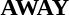<table class= style="width:65%; border:double #dc0038; box-shadow: 4px 4px 4px #004094;">
<tr>
<th colspan=8>AWAY</th>
</tr>
<tr>
<td></td>
<td><br></td>
<td><br></td>
<td><br></td>
<td><br></td>
<td><br></td>
<td><br></td>
<td><br></td>
</tr>
</table>
